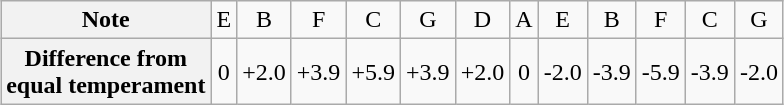<table class="wikitable" style="margin:2.5em auto; text-align:center">
<tr>
<th>Note</th>
<td>E</td>
<td>B</td>
<td>F</td>
<td>C</td>
<td>G</td>
<td>D</td>
<td>A</td>
<td>E</td>
<td>B</td>
<td>F</td>
<td>C</td>
<td>G</td>
</tr>
<tr>
<th>Difference from<br>equal temperament</th>
<td>0</td>
<td>+2.0</td>
<td>+3.9</td>
<td>+5.9</td>
<td>+3.9</td>
<td>+2.0</td>
<td>0</td>
<td>-2.0</td>
<td>-3.9</td>
<td>-5.9</td>
<td>-3.9</td>
<td>-2.0</td>
</tr>
</table>
